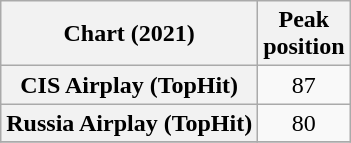<table class="wikitable sortable plainrowheaders" style="text-align:center">
<tr>
<th scope="col">Chart (2021)</th>
<th scope="col">Peak<br>position</th>
</tr>
<tr>
<th scope="row">CIS Airplay (TopHit)</th>
<td>87</td>
</tr>
<tr>
<th scope="row">Russia Airplay (TopHit)</th>
<td>80</td>
</tr>
<tr>
</tr>
</table>
